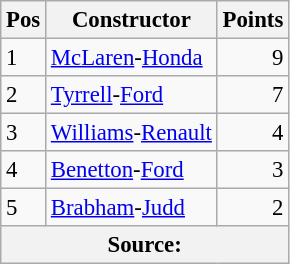<table class="wikitable" style="font-size: 95%;">
<tr>
<th>Pos</th>
<th>Constructor</th>
<th>Points</th>
</tr>
<tr>
<td>1</td>
<td> <a href='#'>McLaren</a>-<a href='#'>Honda</a></td>
<td align="right">9</td>
</tr>
<tr>
<td>2</td>
<td> <a href='#'>Tyrrell</a>-<a href='#'>Ford</a></td>
<td align="right">7</td>
</tr>
<tr>
<td>3</td>
<td> <a href='#'>Williams</a>-<a href='#'>Renault</a></td>
<td align="right">4</td>
</tr>
<tr>
<td>4</td>
<td> <a href='#'>Benetton</a>-<a href='#'>Ford</a></td>
<td align="right">3</td>
</tr>
<tr>
<td>5</td>
<td> <a href='#'>Brabham</a>-<a href='#'>Judd</a></td>
<td align="right">2</td>
</tr>
<tr>
<th colspan=4>Source:</th>
</tr>
</table>
